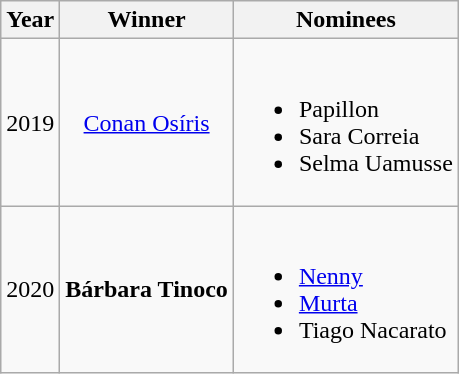<table class="wikitable sortable">
<tr>
<th>Year</th>
<th>Winner</th>
<th>Nominees</th>
</tr>
<tr>
<td align="center">2019</td>
<td align="center"><a href='#'>Conan Osíris</a></td>
<td><br><ul><li>Papillon</li><li>Sara Correia</li><li> Selma Uamusse</li></ul></td>
</tr>
<tr>
<td align="center">2020</td>
<td align="center"><strong>Bárbara Tinoco</strong></td>
<td><br><ul><li><a href='#'>Nenny</a></li><li><a href='#'>Murta</a></li><li>Tiago Nacarato</li></ul></td>
</tr>
</table>
